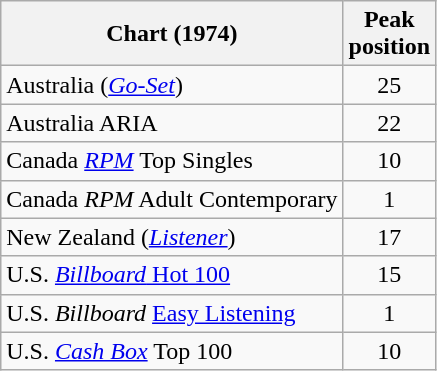<table class="wikitable sortable">
<tr>
<th>Chart (1974)</th>
<th>Peak<br>position</th>
</tr>
<tr>
<td>Australia (<em><a href='#'>Go-Set</a></em>)</td>
<td style="text-align:center;">25</td>
</tr>
<tr>
<td>Australia ARIA</td>
<td style="text-align:center;">22</td>
</tr>
<tr>
<td>Canada <em><a href='#'>RPM</a></em> Top Singles</td>
<td style="text-align:center;">10</td>
</tr>
<tr>
<td>Canada <em>RPM</em> Adult Contemporary</td>
<td style="text-align:center;">1</td>
</tr>
<tr>
<td>New Zealand (<em><a href='#'>Listener</a></em>)</td>
<td style="text-align:center;">17</td>
</tr>
<tr>
<td>U.S. <a href='#'><em>Billboard</em> Hot 100</a></td>
<td style="text-align:center;">15</td>
</tr>
<tr>
<td>U.S. <em>Billboard</em> <a href='#'>Easy Listening</a></td>
<td style="text-align:center;">1</td>
</tr>
<tr>
<td>U.S. <em><a href='#'>Cash Box</a></em> Top 100</td>
<td style="text-align:center;">10</td>
</tr>
</table>
